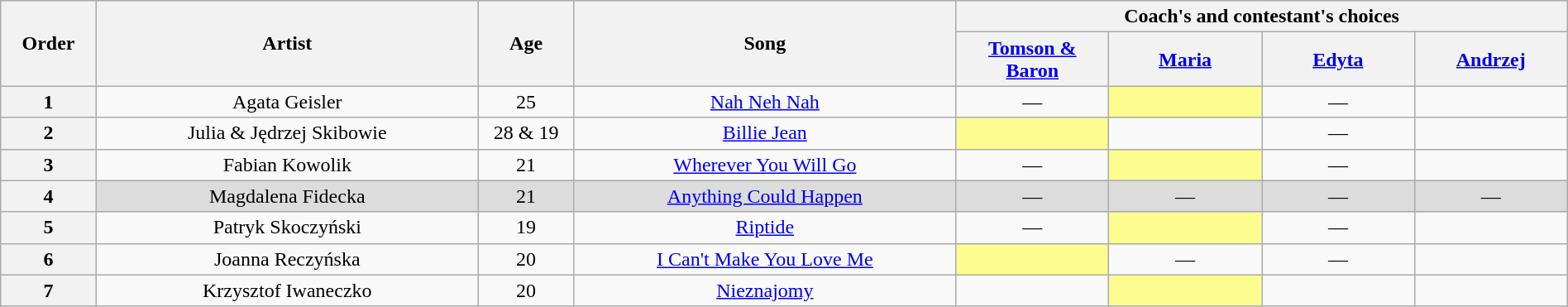<table class="wikitable" style="text-align:center; width:100%;">
<tr>
<th scope="col" rowspan="2" style="width:05%;">Order</th>
<th scope="col" rowspan="2" style="width:20%;">Artist</th>
<th scope="col" rowspan="2" style="width:05%;">Age</th>
<th scope="col" rowspan="2" style="width:20%;">Song</th>
<th scope="col" colspan="4" style="width:32%;">Coach's and contestant's choices</th>
</tr>
<tr>
<th style="width:08%;"><a href='#'>Tomson & Baron</a></th>
<th style="width:08%;"><a href='#'>Maria</a></th>
<th style="width:08%;"><a href='#'>Edyta</a></th>
<th style="width:08%;"><a href='#'>Andrzej</a></th>
</tr>
<tr>
<th>1</th>
<td>Agata Geisler</td>
<td>25</td>
<td><a href='#'>Nah Neh Nah</a></td>
<td>—</td>
<td style="background:#fdfc8f;"><strong></strong></td>
<td>—</td>
<td><strong></strong></td>
</tr>
<tr>
<th>2</th>
<td>Julia & Jędrzej Skibowie</td>
<td>28 & 19</td>
<td><a href='#'>Billie Jean</a></td>
<td style="background:#fdfc8f;"><strong></strong></td>
<td><strong></strong></td>
<td>—</td>
<td><strong></strong></td>
</tr>
<tr>
<th>3</th>
<td>Fabian Kowolik</td>
<td>21</td>
<td><a href='#'>Wherever You Will Go</a></td>
<td>—</td>
<td style="background:#fdfc8f;"><strong></strong></td>
<td>—</td>
<td><strong></strong></td>
</tr>
<tr>
<th>4</th>
<td style="background:#DCDCDC;">Magdalena Fidecka</td>
<td style="background:#DCDCDC;">21</td>
<td style="background:#DCDCDC;"><a href='#'>Anything Could Happen</a></td>
<td style="background:#DCDCDC;">—</td>
<td style="background:#DCDCDC;">—</td>
<td style="background:#DCDCDC;">—</td>
<td style="background:#DCDCDC;">—</td>
</tr>
<tr>
<th>5</th>
<td>Patryk Skoczyński</td>
<td>19</td>
<td><a href='#'>Riptide</a></td>
<td>—</td>
<td style="background:#fdfc8f;"><strong></strong></td>
<td>—</td>
<td><strong></strong></td>
</tr>
<tr>
<th>6</th>
<td>Joanna Reczyńska</td>
<td>20</td>
<td><a href='#'>I Can't Make You Love Me</a></td>
<td style="background:#fdfc8f;"><strong></strong></td>
<td>—</td>
<td>—</td>
<td><strong></strong></td>
</tr>
<tr>
<th>7</th>
<td>Krzysztof Iwaneczko</td>
<td>20</td>
<td><a href='#'>Nieznajomy</a></td>
<td><strong></strong></td>
<td style="background:#fdfc8f;"><strong></strong></td>
<td><strong></strong></td>
<td><strong></strong></td>
</tr>
</table>
